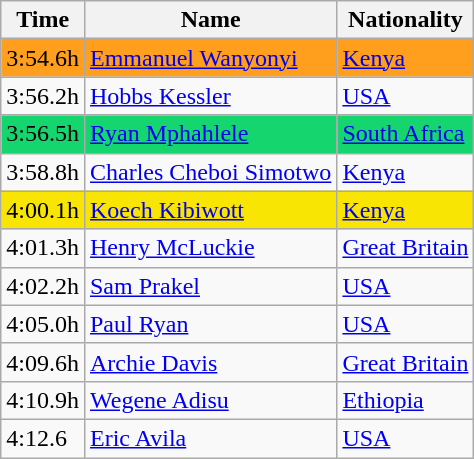<table class="wikitable mw-collapsible mw-collapsed">
<tr>
<th>Time</th>
<th>Name</th>
<th>Nationality</th>
</tr>
<tr>
<td style="background: #FF9F1D;">3:54.6h</td>
<td style="background: #FF9F1D;"><a href='#'>Emmanuel Wanyonyi</a></td>
<td style="background: #FF9F1D;"><a href='#'>Kenya</a></td>
</tr>
<tr>
<td>3:56.2h</td>
<td><a href='#'>Hobbs Kessler</a></td>
<td><a href='#'>USA</a></td>
</tr>
<tr>
<td style="background: #15D56F;">3:56.5h</td>
<td style="background: #15D56F;"><a href='#'>Ryan Mphahlele</a></td>
<td style="background: #15D56F;"><a href='#'>South Africa</a></td>
</tr>
<tr>
<td>3:58.8h</td>
<td><a href='#'>Charles Cheboi Simotwo</a></td>
<td><a href='#'>Kenya</a></td>
</tr>
<tr>
<td style="background: #F8E503;">4:00.1h</td>
<td style="background: #F8E503;"><a href='#'>Koech Kibiwott</a></td>
<td style="background: #F8E503;"><a href='#'>Kenya</a></td>
</tr>
<tr>
<td>4:01.3h</td>
<td><a href='#'>Henry McLuckie</a></td>
<td><a href='#'>Great Britain</a></td>
</tr>
<tr>
<td>4:02.2h</td>
<td><a href='#'>Sam Prakel</a></td>
<td><a href='#'>USA</a></td>
</tr>
<tr>
<td>4:05.0h</td>
<td><a href='#'>Paul Ryan</a></td>
<td><a href='#'>USA</a></td>
</tr>
<tr>
<td>4:09.6h</td>
<td><a href='#'>Archie Davis</a></td>
<td><a href='#'>Great Britain</a></td>
</tr>
<tr>
<td>4:10.9h</td>
<td><a href='#'>Wegene Adisu</a></td>
<td><a href='#'>Ethiopia</a></td>
</tr>
<tr>
<td>4:12.6</td>
<td><a href='#'>Eric Avila</a></td>
<td><a href='#'>USA</a></td>
</tr>
</table>
